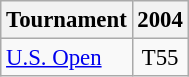<table class="wikitable" style="font-size:95%;text-align:center;">
<tr>
<th>Tournament</th>
<th>2004</th>
</tr>
<tr>
<td align=left><a href='#'>U.S. Open</a></td>
<td>T55</td>
</tr>
</table>
